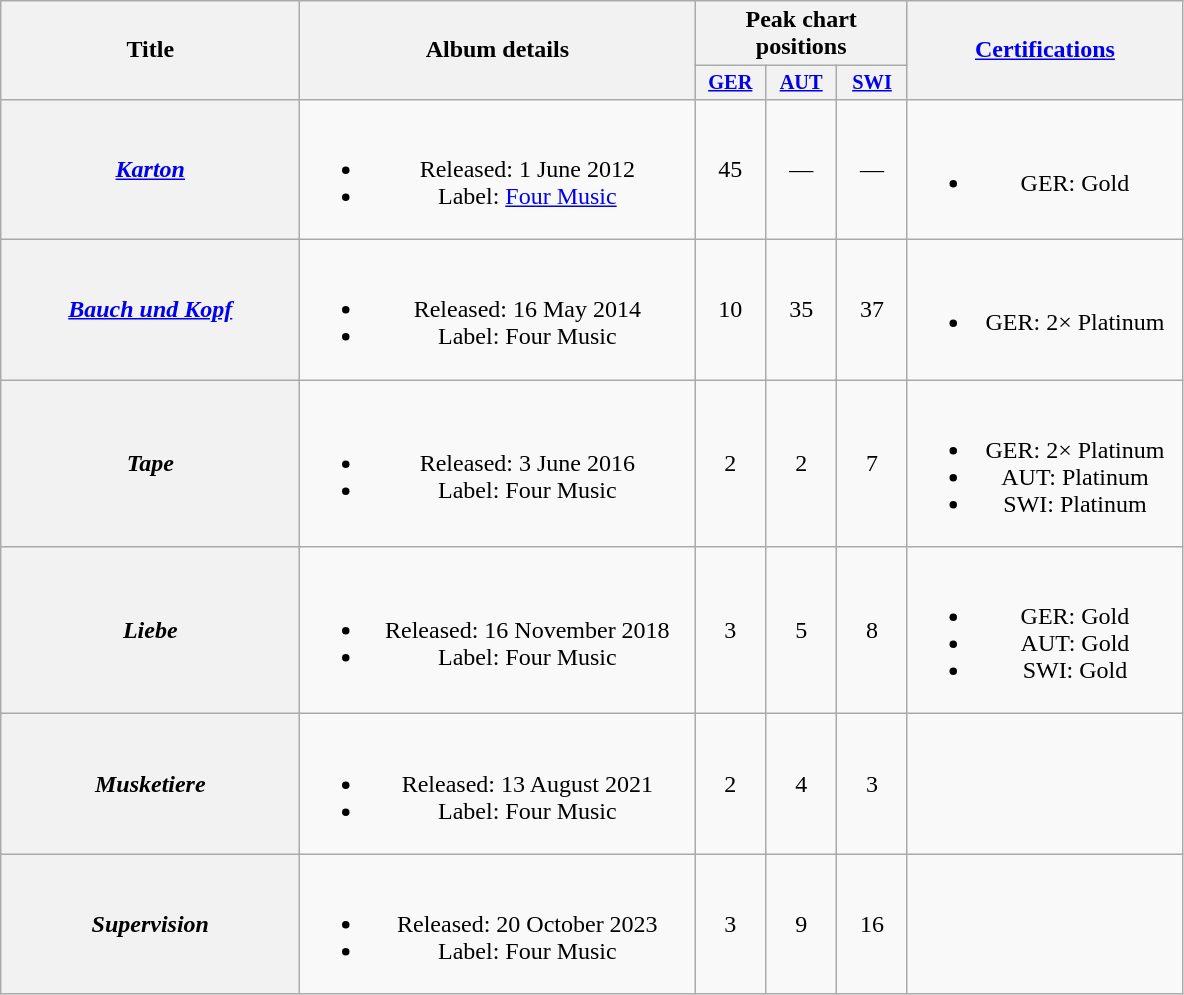<table class="wikitable plainrowheaders" style="text-align:center;" border="1">
<tr>
<th scope="col" rowspan="2" style="width:12em;">Title</th>
<th scope="col" rowspan="2" style="width:16em;">Album details</th>
<th scope="col" colspan="3">Peak chart positions</th>
<th scope="col" rowspan="2" style="width:11em;"><a href='#'>Certifications</a></th>
</tr>
<tr>
<th scope="col" style="width:3em;font-size:85%;"><a href='#'>GER</a><br></th>
<th scope="col" style="width:3em;font-size:85%;"><a href='#'>AUT</a><br></th>
<th scope="col" style="width:3em;font-size:85%;"><a href='#'>SWI</a><br></th>
</tr>
<tr>
<th scope="row"><em><a href='#'>Karton</a></em></th>
<td><br><ul><li>Released: 1 June 2012</li><li>Label: <a href='#'>Four Music</a></li></ul></td>
<td>45</td>
<td>—</td>
<td>—</td>
<td><br><ul><li>GER: Gold</li></ul></td>
</tr>
<tr>
<th scope="row"><em><a href='#'>Bauch und Kopf</a></em></th>
<td><br><ul><li>Released: 16 May 2014</li><li>Label: Four Music</li></ul></td>
<td>10</td>
<td>35</td>
<td>37</td>
<td><br><ul><li>GER: 2× Platinum</li></ul></td>
</tr>
<tr>
<th scope="row"><em>Tape</em></th>
<td><br><ul><li>Released: 3 June 2016</li><li>Label: Four Music</li></ul></td>
<td>2</td>
<td>2</td>
<td>7</td>
<td><br><ul><li>GER: 2× Platinum</li><li>AUT: Platinum</li><li>SWI: Platinum</li></ul></td>
</tr>
<tr>
<th scope="row"><em>Liebe</em></th>
<td><br><ul><li>Released: 16 November 2018</li><li>Label: Four Music</li></ul></td>
<td>3</td>
<td>5</td>
<td>8</td>
<td><br><ul><li>GER: Gold</li><li>AUT: Gold</li><li>SWI: Gold</li></ul></td>
</tr>
<tr>
<th scope="row"><em>Musketiere</em></th>
<td><br><ul><li>Released: 13 August 2021</li><li>Label: Four Music</li></ul></td>
<td>2</td>
<td>4</td>
<td>3</td>
<td></td>
</tr>
<tr>
<th scope="row"><em>Supervision</em></th>
<td><br><ul><li>Released: 20 October 2023</li><li>Label: Four Music</li></ul></td>
<td>3</td>
<td>9</td>
<td>16</td>
<td></td>
</tr>
</table>
